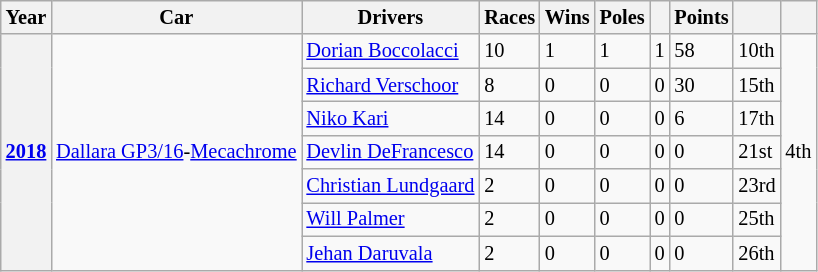<table class="wikitable" style="font-size:85%">
<tr>
<th>Year</th>
<th>Car</th>
<th>Drivers</th>
<th>Races</th>
<th>Wins</th>
<th>Poles</th>
<th></th>
<th>Points</th>
<th></th>
<th></th>
</tr>
<tr>
<th rowspan=7><a href='#'>2018</a></th>
<td rowspan=7><a href='#'>Dallara GP3/16</a>-<a href='#'>Mecachrome</a></td>
<td align=left> <a href='#'>Dorian Boccolacci</a></td>
<td>10</td>
<td>1</td>
<td>1</td>
<td>1</td>
<td>58</td>
<td>10th</td>
<td rowspan=7>4th</td>
</tr>
<tr>
<td align=left> <a href='#'>Richard Verschoor</a></td>
<td>8</td>
<td>0</td>
<td>0</td>
<td>0</td>
<td>30</td>
<td>15th</td>
</tr>
<tr>
<td align=left> <a href='#'>Niko Kari</a></td>
<td>14</td>
<td>0</td>
<td>0</td>
<td>0</td>
<td>6</td>
<td>17th</td>
</tr>
<tr>
<td align=left> <a href='#'>Devlin DeFrancesco</a></td>
<td>14</td>
<td>0</td>
<td>0</td>
<td>0</td>
<td>0</td>
<td>21st</td>
</tr>
<tr>
<td align=left> <a href='#'>Christian Lundgaard</a></td>
<td>2</td>
<td>0</td>
<td>0</td>
<td>0</td>
<td>0</td>
<td>23rd</td>
</tr>
<tr>
<td align=left> <a href='#'>Will Palmer</a></td>
<td>2</td>
<td>0</td>
<td>0</td>
<td>0</td>
<td>0</td>
<td>25th</td>
</tr>
<tr>
<td align=left> <a href='#'>Jehan Daruvala</a></td>
<td>2</td>
<td>0</td>
<td>0</td>
<td>0</td>
<td>0</td>
<td>26th</td>
</tr>
</table>
